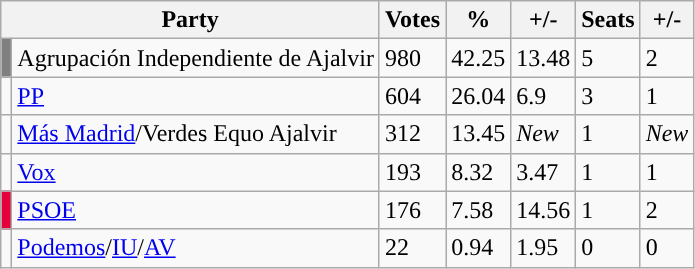<table class="wikitable">
<tr>
<th colspan="2">Party</th>
<th>Votes</th>
<th>%</th>
<th>+/-</th>
<th>Seats</th>
<th>+/-</th>
</tr>
<tr>
<td bgcolor="grey"></td>
<td>Agrupación Independiente de Ajalvir</td>
<td>980</td>
<td>42.25</td>
<td> 13.48</td>
<td>5</td>
<td> 2</td>
</tr>
<tr>
<td></td>
<td><a href='#'>PP</a></td>
<td>604</td>
<td>26.04</td>
<td> 6.9</td>
<td>3</td>
<td> 1</td>
</tr>
<tr>
<td></td>
<td><a href='#'>Más Madrid</a>/Verdes Equo Ajalvir</td>
<td>312</td>
<td>13.45</td>
<td><em>New</em></td>
<td>1</td>
<td><em>New</em></td>
</tr>
<tr>
<td></td>
<td><a href='#'>Vox</a></td>
<td>193</td>
<td>8.32</td>
<td> 3.47</td>
<td>1</td>
<td> 1</td>
</tr>
<tr>
<td bgcolor="#E4003B"></td>
<td><a href='#'>PSOE</a></td>
<td>176</td>
<td>7.58</td>
<td> 14.56</td>
<td>1</td>
<td> 2</td>
</tr>
<tr>
<td></td>
<td><a href='#'>Podemos</a>/<a href='#'>IU</a>/<a href='#'>AV</a></td>
<td>22</td>
<td>0.94</td>
<td> 1.95</td>
<td>0</td>
<td> 0</td>
</tr>
</table>
